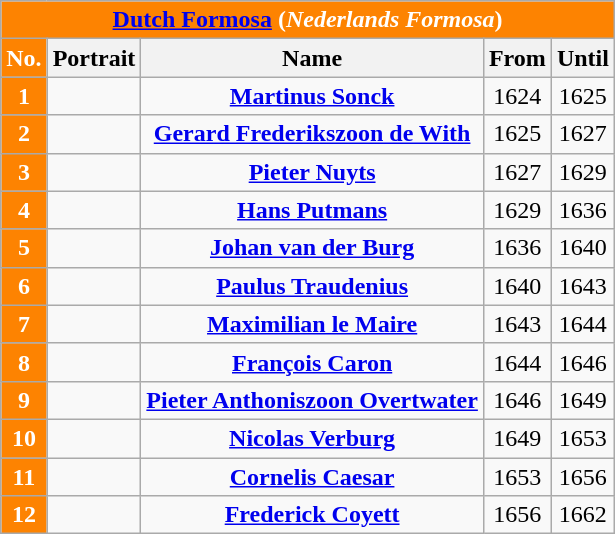<table class=wikitable style="text-align: center">
<tr>
<th align=center style="background:#FD8301; color:white;" colspan="5"> <a href='#'><span>Dutch Formosa</span></a> (<em>Nederlands Formosa</em>)</th>
</tr>
<tr>
<th align=center style="background:#FD8301; color:white;">No.</th>
<th>Portrait</th>
<th>Name</th>
<th>From</th>
<th>Until</th>
</tr>
<tr>
<th style="background:#FD8301; color:white;">1</th>
<td></td>
<td><strong><a href='#'>Martinus Sonck</a></strong></td>
<td>1624</td>
<td>1625</td>
</tr>
<tr>
<th style="background:#FD8301; color:white;">2</th>
<td></td>
<td><strong><a href='#'>Gerard Frederikszoon de With</a></strong></td>
<td>1625</td>
<td>1627</td>
</tr>
<tr>
<th style="background:#FD8301; color:white;">3</th>
<td></td>
<td><strong><a href='#'>Pieter Nuyts</a></strong></td>
<td>1627</td>
<td>1629</td>
</tr>
<tr>
<th style="background:#FD8301; color:white;">4</th>
<td></td>
<td><strong><a href='#'>Hans Putmans</a></strong></td>
<td>1629</td>
<td>1636</td>
</tr>
<tr>
<th style="background:#FD8301; color:white;">5</th>
<td></td>
<td><strong><a href='#'>Johan van der Burg</a></strong></td>
<td>1636</td>
<td>1640</td>
</tr>
<tr>
<th style="background:#FD8301; color:white;">6</th>
<td></td>
<td><strong><a href='#'>Paulus Traudenius</a></strong></td>
<td>1640</td>
<td>1643</td>
</tr>
<tr>
<th style="background:#FD8301; color:white;">7</th>
<td></td>
<td><strong><a href='#'>Maximilian le Maire</a></strong></td>
<td>1643</td>
<td>1644</td>
</tr>
<tr>
<th style="background:#FD8301; color:white;">8</th>
<td></td>
<td><strong><a href='#'>François Caron</a></strong></td>
<td>1644</td>
<td>1646</td>
</tr>
<tr>
<th style="background:#FD8301; color:white;">9</th>
<td></td>
<td><strong><a href='#'>Pieter Anthoniszoon Overtwater</a></strong></td>
<td>1646</td>
<td>1649</td>
</tr>
<tr>
<th style="background:#FD8301; color:white;">10</th>
<td></td>
<td><strong><a href='#'>Nicolas Verburg</a></strong></td>
<td>1649</td>
<td>1653</td>
</tr>
<tr>
<th style="background:#FD8301; color:white;">11</th>
<td></td>
<td><strong><a href='#'>Cornelis Caesar</a></strong></td>
<td>1653</td>
<td>1656</td>
</tr>
<tr>
<th style="background:#FD8301; color:white;">12</th>
<td></td>
<td><strong><a href='#'>Frederick Coyett</a></strong></td>
<td>1656</td>
<td>1662</td>
</tr>
</table>
